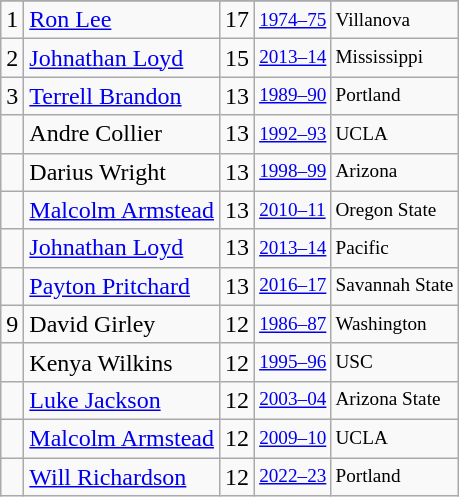<table class="wikitable">
<tr>
</tr>
<tr>
<td>1</td>
<td><a href='#'>Ron Lee</a></td>
<td>17</td>
<td style="font-size:80%;"><a href='#'>1974–75</a></td>
<td style="font-size:80%;">Villanova</td>
</tr>
<tr>
<td>2</td>
<td><a href='#'>Johnathan Loyd</a></td>
<td>15</td>
<td style="font-size:80%;"><a href='#'>2013–14</a></td>
<td style="font-size:80%;">Mississippi</td>
</tr>
<tr>
<td>3</td>
<td><a href='#'>Terrell Brandon</a></td>
<td>13</td>
<td style="font-size:80%;"><a href='#'>1989–90</a></td>
<td style="font-size:80%;">Portland</td>
</tr>
<tr>
<td></td>
<td>Andre Collier</td>
<td>13</td>
<td style="font-size:80%;"><a href='#'>1992–93</a></td>
<td style="font-size:80%;">UCLA</td>
</tr>
<tr>
<td></td>
<td>Darius Wright</td>
<td>13</td>
<td style="font-size:80%;"><a href='#'>1998–99</a></td>
<td style="font-size:80%;">Arizona</td>
</tr>
<tr>
<td></td>
<td><a href='#'>Malcolm Armstead</a></td>
<td>13</td>
<td style="font-size:80%;"><a href='#'>2010–11</a></td>
<td style="font-size:80%;">Oregon State</td>
</tr>
<tr>
<td></td>
<td><a href='#'>Johnathan Loyd</a></td>
<td>13</td>
<td style="font-size:80%;"><a href='#'>2013–14</a></td>
<td style="font-size:80%;">Pacific</td>
</tr>
<tr>
<td></td>
<td><a href='#'>Payton Pritchard</a></td>
<td>13</td>
<td style="font-size:80%;"><a href='#'>2016–17</a></td>
<td style="font-size:80%;">Savannah State</td>
</tr>
<tr>
<td>9</td>
<td>David Girley</td>
<td>12</td>
<td style="font-size:80%;"><a href='#'>1986–87</a></td>
<td style="font-size:80%;">Washington</td>
</tr>
<tr>
<td></td>
<td>Kenya Wilkins</td>
<td>12</td>
<td style="font-size:80%;"><a href='#'>1995–96</a></td>
<td style="font-size:80%;">USC</td>
</tr>
<tr>
<td></td>
<td><a href='#'>Luke Jackson</a></td>
<td>12</td>
<td style="font-size:80%;"><a href='#'>2003–04</a></td>
<td style="font-size:80%;">Arizona State</td>
</tr>
<tr>
<td></td>
<td><a href='#'>Malcolm Armstead</a></td>
<td>12</td>
<td style="font-size:80%;"><a href='#'>2009–10</a></td>
<td style="font-size:80%;">UCLA</td>
</tr>
<tr>
<td></td>
<td><a href='#'>Will Richardson</a></td>
<td>12</td>
<td style="font-size:80%;"><a href='#'>2022–23</a></td>
<td style="font-size:80%;">Portland</td>
</tr>
</table>
